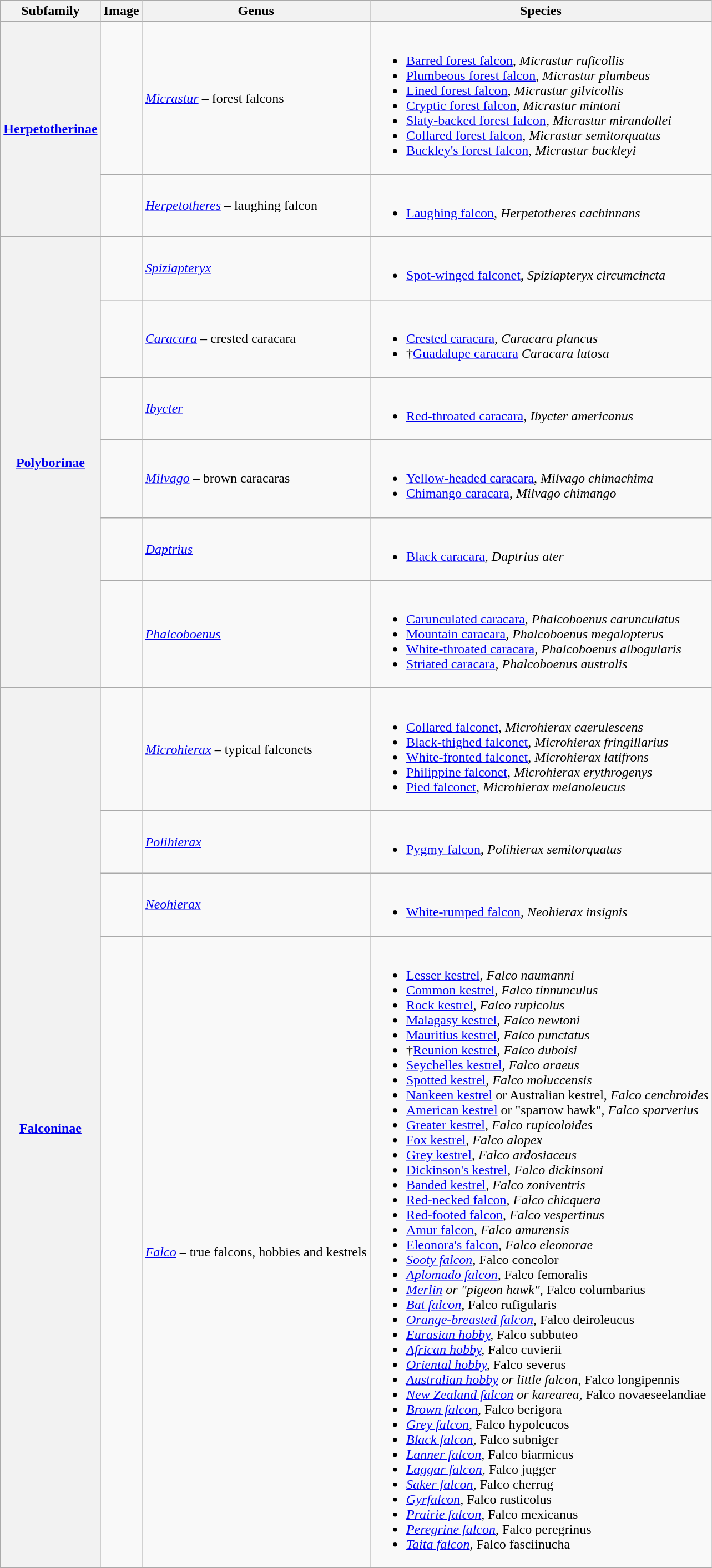<table class="wikitable collapsible">
<tr>
<th>Subfamily</th>
<th>Image</th>
<th>Genus</th>
<th>Species</th>
</tr>
<tr>
<th rowspan="2" style="text-align:center;"><a href='#'>Herpetotherinae</a></th>
<td></td>
<td><em><a href='#'>Micrastur</a></em>  – forest falcons</td>
<td><br><ul><li><a href='#'>Barred forest falcon</a>, <em>Micrastur ruficollis</em></li><li><a href='#'>Plumbeous forest falcon</a>, <em>Micrastur plumbeus</em></li><li><a href='#'>Lined forest falcon</a>, <em>Micrastur gilvicollis</em></li><li><a href='#'>Cryptic forest falcon</a>, <em>Micrastur mintoni</em></li><li><a href='#'>Slaty-backed forest falcon</a>, <em>Micrastur mirandollei</em></li><li><a href='#'>Collared forest falcon</a>, <em>Micrastur semitorquatus</em></li><li><a href='#'>Buckley's forest falcon</a>, <em>Micrastur buckleyi</em></li></ul></td>
</tr>
<tr>
<td></td>
<td><em><a href='#'>Herpetotheres</a></em>  – laughing falcon</td>
<td><br><ul><li><a href='#'>Laughing falcon</a>, <em>Herpetotheres cachinnans</em></li></ul></td>
</tr>
<tr>
<th rowspan="6" style="text-align:center;"><a href='#'>Polyborinae</a></th>
<td></td>
<td><em><a href='#'>Spiziapteryx</a></em> </td>
<td><br><ul><li><a href='#'>Spot-winged falconet</a>, <em>Spiziapteryx circumcincta</em></li></ul></td>
</tr>
<tr>
<td></td>
<td><em><a href='#'>Caracara</a></em>  – crested caracara</td>
<td><br><ul><li><a href='#'>Crested caracara</a>, <em>Caracara plancus</em></li><li>†<a href='#'>Guadalupe caracara</a> <em>Caracara lutosa</em></li></ul></td>
</tr>
<tr>
<td></td>
<td><em><a href='#'>Ibycter</a></em> </td>
<td><br><ul><li><a href='#'>Red-throated caracara</a>, <em>Ibycter americanus</em></li></ul></td>
</tr>
<tr>
<td></td>
<td><em><a href='#'>Milvago</a></em>  – brown caracaras</td>
<td><br><ul><li><a href='#'>Yellow-headed caracara</a>, <em>Milvago chimachima</em></li><li><a href='#'>Chimango caracara</a>, <em>Milvago chimango</em></li></ul></td>
</tr>
<tr>
<td></td>
<td><em><a href='#'>Daptrius</a></em> </td>
<td><br><ul><li><a href='#'>Black caracara</a>, <em> Daptrius ater</em></li></ul></td>
</tr>
<tr>
<td></td>
<td><em><a href='#'>Phalcoboenus</a></em> </td>
<td><br><ul><li><a href='#'>Carunculated caracara</a>, <em>Phalcoboenus carunculatus</em></li><li><a href='#'>Mountain caracara</a>, <em>Phalcoboenus megalopterus</em></li><li><a href='#'>White-throated caracara</a>, <em>Phalcoboenus albogularis</em></li><li><a href='#'>Striated caracara</a>, <em>Phalcoboenus australis</em></li></ul></td>
</tr>
<tr>
<th rowspan="6" style="text-align:center;"><a href='#'>Falconinae</a></th>
<td></td>
<td><em><a href='#'>Microhierax</a></em>  – typical falconets</td>
<td><br><ul><li><a href='#'>Collared falconet</a>, <em>Microhierax caerulescens</em></li><li><a href='#'>Black-thighed falconet</a>, <em>Microhierax fringillarius</em></li><li><a href='#'>White-fronted falconet</a>, <em>Microhierax latifrons</em></li><li><a href='#'>Philippine falconet</a>, <em>Microhierax erythrogenys</em></li><li><a href='#'>Pied falconet</a>, <em>Microhierax melanoleucus</em></li></ul></td>
</tr>
<tr>
<td></td>
<td><em><a href='#'>Polihierax</a></em> </td>
<td><br><ul><li><a href='#'>Pygmy falcon</a>, <em>Polihierax semitorquatus</em></li></ul></td>
</tr>
<tr>
<td></td>
<td><em><a href='#'>Neohierax</a></em> </td>
<td><br><ul><li><a href='#'>White-rumped falcon</a>, <em>Neohierax insignis</em></li></ul></td>
</tr>
<tr>
<td></td>
<td><em><a href='#'>Falco</a></em>  – true falcons, hobbies and kestrels</td>
<td><br><ul><li><a href='#'>Lesser kestrel</a>, <em>Falco naumanni</em></li><li><a href='#'>Common kestrel</a>, <em>Falco tinnunculus</em></li><li><a href='#'>Rock kestrel</a>, <em>Falco rupicolus</em></li><li><a href='#'>Malagasy kestrel</a>, <em>Falco newtoni</em></li><li><a href='#'>Mauritius kestrel</a>, <em>Falco punctatus</em></li><li>†<a href='#'>Reunion kestrel</a>, <em>Falco duboisi</em></li><li><a href='#'>Seychelles kestrel</a>, <em>Falco araeus</em></li><li><a href='#'>Spotted kestrel</a>, <em>Falco moluccensis</em></li><li><a href='#'>Nankeen kestrel</a> or Australian kestrel, <em>Falco cenchroides</em></li><li><a href='#'>American kestrel</a> or "sparrow hawk", <em>Falco sparverius</em></li><li><a href='#'>Greater kestrel</a>, <em>Falco rupicoloides</em></li><li><a href='#'>Fox kestrel</a>, <em>Falco alopex</em></li><li><a href='#'>Grey kestrel</a>, <em>Falco ardosiaceus</em></li><li><a href='#'>Dickinson's kestrel</a>, <em>Falco dickinsoni</em></li><li><a href='#'>Banded kestrel</a>, <em>Falco zoniventris</em></li><li><a href='#'>Red-necked falcon</a>, <em>Falco chicquera</em></li><li><a href='#'>Red-footed falcon</a>, <em>Falco vespertinus</em></li><li><a href='#'>Amur falcon</a>, <em>Falco amurensis</em></li><li><a href='#'>Eleonora's falcon</a>, <em>Falco eleonorae</li><li><a href='#'>Sooty falcon</a>, </em>Falco concolor<em></li><li><a href='#'>Aplomado falcon</a>, </em>Falco femoralis<em></li><li><a href='#'>Merlin</a> or "pigeon hawk", </em>Falco columbarius<em></li><li><a href='#'>Bat falcon</a>, </em>Falco rufigularis<em></li><li><a href='#'>Orange-breasted falcon</a>, </em>Falco deiroleucus<em></li><li><a href='#'>Eurasian hobby</a>, </em>Falco subbuteo<em></li><li><a href='#'>African hobby</a>, </em>Falco cuvierii<em></li><li><a href='#'>Oriental hobby</a>, </em>Falco severus<em></li><li><a href='#'>Australian hobby</a> or little falcon, </em>Falco longipennis<em></li><li><a href='#'>New Zealand falcon</a> or karearea, </em>Falco novaeseelandiae<em></li><li><a href='#'>Brown falcon</a>, </em>Falco berigora<em></li><li><a href='#'>Grey falcon</a>, </em>Falco hypoleucos<em></li><li><a href='#'>Black falcon</a>, </em>Falco subniger<em></li><li><a href='#'>Lanner falcon</a>, </em>Falco biarmicus<em></li><li><a href='#'>Laggar falcon</a>, </em>Falco jugger<em></li><li><a href='#'>Saker falcon</a>, </em>Falco cherrug<em></li><li><a href='#'>Gyrfalcon</a>, </em>Falco rusticolus<em></li><li><a href='#'>Prairie falcon</a>, </em>Falco mexicanus<em></li><li><a href='#'>Peregrine falcon</a>, </em>Falco peregrinus<em></li><li><a href='#'>Taita falcon</a>, </em>Falco fasciinucha<em></li></ul></td>
</tr>
<tr>
</tr>
</table>
